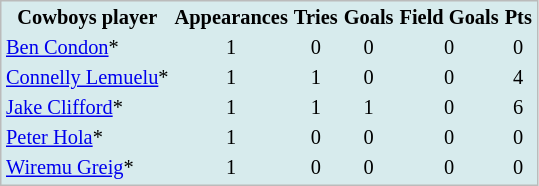<table cellpadding=1 style="border:1px solid #BBB; background-color:#d7ebed; font-size:85%;">
<tr>
<th>Cowboys player</th>
<th>Appearances</th>
<th>Tries</th>
<th>Goals</th>
<th>Field Goals</th>
<th>Pts</th>
</tr>
<tr ---->
<td>	<a href='#'>Ben Condon</a>*</td>
<td align="center">1</td>
<td align="center">0</td>
<td align="center">0</td>
<td align="center">0</td>
<td align="center">0</td>
</tr>
<tr ---->
<td>	<a href='#'>Connelly Lemuelu</a>*</td>
<td align="center">1</td>
<td align="center">1</td>
<td align="center">0</td>
<td align="center">0</td>
<td align="center">4</td>
</tr>
<tr ---->
<td>	<a href='#'>Jake Clifford</a>*</td>
<td align="center">1</td>
<td align="center">1</td>
<td align="center">1</td>
<td align="center">0</td>
<td align="center">6</td>
</tr>
<tr ---->
<td>	<a href='#'>Peter Hola</a>*</td>
<td align="center">1</td>
<td align="center">0</td>
<td align="center">0</td>
<td align="center">0</td>
<td align="center">0</td>
</tr>
<tr ---->
<td>	<a href='#'>Wiremu Greig</a>*</td>
<td align="center">1</td>
<td align="center">0</td>
<td align="center">0</td>
<td align="center">0</td>
<td align="center">0</td>
</tr>
</table>
